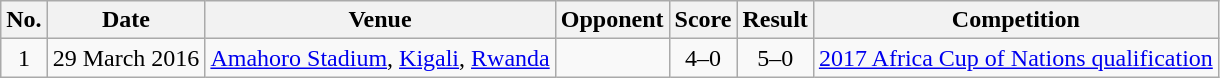<table class="wikitable sortable">
<tr>
<th scope="col">No.</th>
<th scope="col">Date</th>
<th scope="col">Venue</th>
<th scope="col">Opponent</th>
<th scope="col">Score</th>
<th scope="col">Result</th>
<th scope="col">Competition</th>
</tr>
<tr>
<td align="center">1</td>
<td>29 March 2016</td>
<td><a href='#'>Amahoro Stadium</a>, <a href='#'>Kigali</a>, <a href='#'>Rwanda</a></td>
<td></td>
<td align="center">4–0</td>
<td align="center">5–0</td>
<td><a href='#'>2017 Africa Cup of Nations qualification</a></td>
</tr>
</table>
